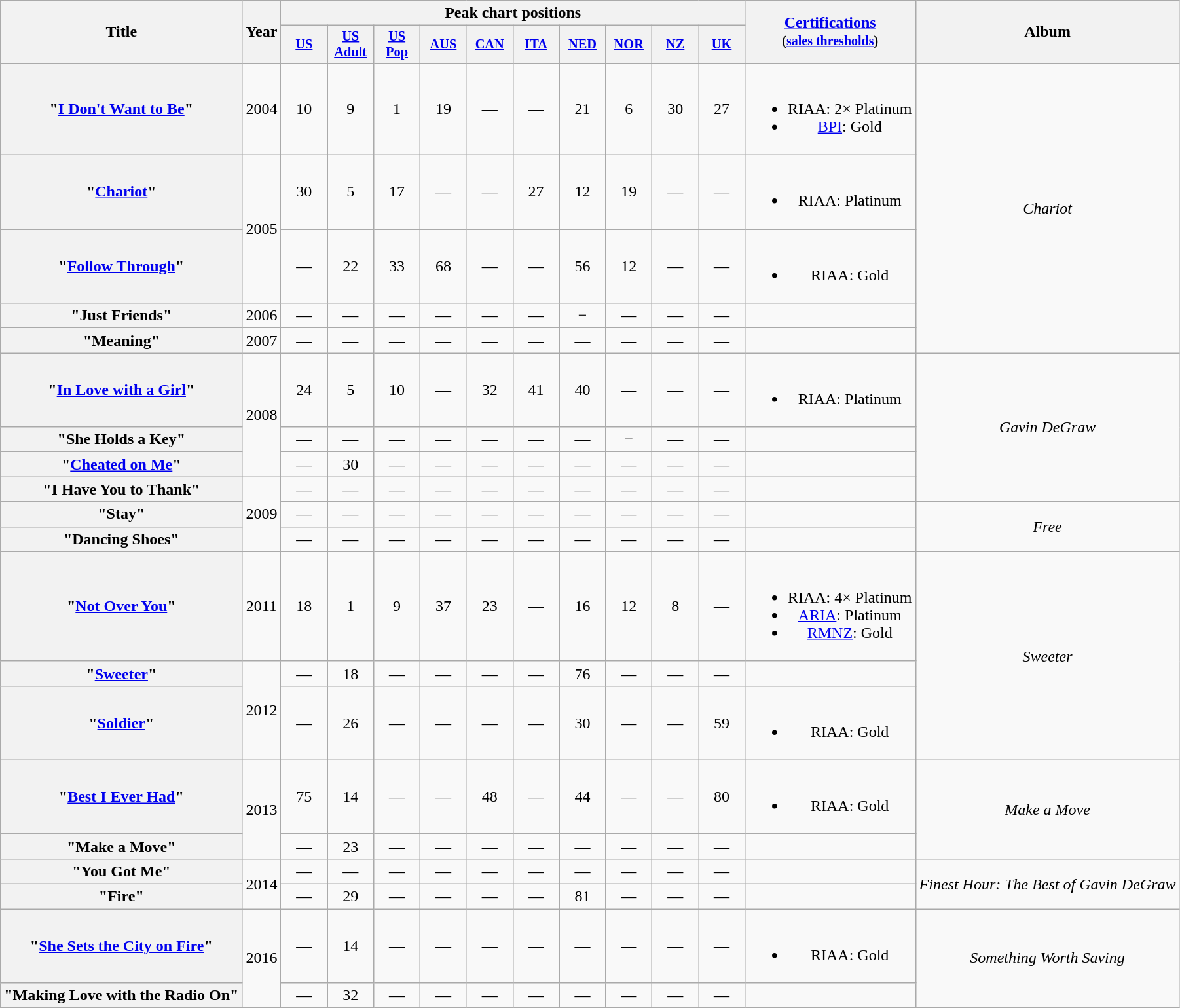<table class="wikitable plainrowheaders" style="text-align:center;">
<tr>
<th scope="col" rowspan="2">Title</th>
<th scope="col" rowspan="2">Year</th>
<th scope="col" colspan="10">Peak chart positions</th>
<th scope="col" rowspan="2"><a href='#'>Certifications</a><br><small>(<a href='#'>sales thresholds</a>)</small></th>
<th scope="col" rowspan="2">Album</th>
</tr>
<tr>
<th scope="col" style="width:3em;font-size:85%;"><a href='#'>US</a><br></th>
<th scope="col" style="width:3em;font-size:85%;"><a href='#'>US Adult</a><br></th>
<th scope="col" style="width:3em;font-size:85%;"><a href='#'>US Pop</a><br></th>
<th scope="col" style="width:3em;font-size:85%;"><a href='#'>AUS</a><br></th>
<th scope="col" style="width:3em;font-size:85%;"><a href='#'>CAN</a><br></th>
<th scope="col" style="width:3em;font-size:85%;"><a href='#'>ITA</a><br></th>
<th scope="col" style="width:3em;font-size:85%;"><a href='#'>NED</a><br></th>
<th scope="col" style="width:3em;font-size:85%;"><a href='#'>NOR</a><br></th>
<th scope="col" style="width:3em;font-size:85%;"><a href='#'>NZ</a><br></th>
<th scope="col" style="width:3em;font-size:85%;"><a href='#'>UK</a><br></th>
</tr>
<tr>
<th scope="row">"<a href='#'>I Don't Want to Be</a>"</th>
<td>2004</td>
<td>10</td>
<td>9</td>
<td>1</td>
<td>19</td>
<td>—</td>
<td>—</td>
<td>21</td>
<td>6</td>
<td>30</td>
<td>27</td>
<td><br><ul><li>RIAA: 2× Platinum</li><li><a href='#'>BPI</a>: Gold</li></ul></td>
<td rowspan="5"><em>Chariot</em></td>
</tr>
<tr>
<th scope="row">"<a href='#'>Chariot</a>"</th>
<td rowspan="2">2005</td>
<td>30</td>
<td>5</td>
<td>17</td>
<td>—</td>
<td>—</td>
<td>27</td>
<td>12</td>
<td>19</td>
<td>—</td>
<td>—</td>
<td><br><ul><li>RIAA: Platinum</li></ul></td>
</tr>
<tr>
<th scope="row">"<a href='#'>Follow Through</a>"</th>
<td>—</td>
<td>22</td>
<td>33</td>
<td>68</td>
<td>—</td>
<td>—</td>
<td>56</td>
<td>12</td>
<td>—</td>
<td>—</td>
<td><br><ul><li>RIAA: Gold</li></ul></td>
</tr>
<tr>
<th scope="row">"Just Friends"</th>
<td>2006</td>
<td>—</td>
<td>—</td>
<td>—</td>
<td>—</td>
<td>—</td>
<td>—</td>
<td>−</td>
<td>—</td>
<td>—</td>
<td>—</td>
<td></td>
</tr>
<tr>
<th scope="row">"Meaning"</th>
<td>2007</td>
<td>—</td>
<td>—</td>
<td>—</td>
<td>—</td>
<td>—</td>
<td>—</td>
<td>—</td>
<td>—</td>
<td>—</td>
<td>—</td>
<td></td>
</tr>
<tr>
<th scope="row">"<a href='#'>In Love with a Girl</a>"</th>
<td rowspan="3">2008</td>
<td>24</td>
<td>5</td>
<td>10</td>
<td>—</td>
<td>32</td>
<td>41</td>
<td>40</td>
<td>—</td>
<td>—</td>
<td>—</td>
<td><br><ul><li>RIAA: Platinum</li></ul></td>
<td rowspan="4"><em>Gavin DeGraw</em></td>
</tr>
<tr>
<th scope="row">"She Holds a Key"</th>
<td>—</td>
<td>—</td>
<td>—</td>
<td>—</td>
<td>—</td>
<td>—</td>
<td>—</td>
<td>−</td>
<td>—</td>
<td>—</td>
<td></td>
</tr>
<tr>
<th scope="row">"<a href='#'>Cheated on Me</a>"</th>
<td>—</td>
<td>30</td>
<td>—</td>
<td>—</td>
<td>—</td>
<td>—</td>
<td>—</td>
<td>—</td>
<td>—</td>
<td>—</td>
<td></td>
</tr>
<tr>
<th scope="row">"I Have You to Thank"</th>
<td rowspan="3">2009</td>
<td>—</td>
<td>—</td>
<td>—</td>
<td>—</td>
<td>—</td>
<td>—</td>
<td>—</td>
<td>—</td>
<td>—</td>
<td>—</td>
<td></td>
</tr>
<tr>
<th scope="row">"Stay"</th>
<td>—</td>
<td>—</td>
<td>—</td>
<td>—</td>
<td>—</td>
<td>—</td>
<td>—</td>
<td>—</td>
<td>—</td>
<td>—</td>
<td></td>
<td rowspan="2"><em>Free</em></td>
</tr>
<tr>
<th scope="row">"Dancing Shoes"</th>
<td>—</td>
<td>—</td>
<td>—</td>
<td>—</td>
<td>—</td>
<td>—</td>
<td>—</td>
<td>—</td>
<td>—</td>
<td>—</td>
<td></td>
</tr>
<tr>
<th scope="row">"<a href='#'>Not Over You</a>"</th>
<td>2011</td>
<td>18</td>
<td>1</td>
<td>9</td>
<td>37</td>
<td>23</td>
<td>—</td>
<td>16</td>
<td>12</td>
<td>8</td>
<td>—</td>
<td><br><ul><li>RIAA: 4× Platinum</li><li><a href='#'>ARIA</a>: Platinum</li><li><a href='#'>RMNZ</a>: Gold</li></ul></td>
<td rowspan="3"><em>Sweeter</em></td>
</tr>
<tr>
<th scope="row">"<a href='#'>Sweeter</a>"</th>
<td rowspan="2">2012</td>
<td>—</td>
<td>18</td>
<td>—</td>
<td>—</td>
<td>—</td>
<td>—</td>
<td>76</td>
<td>—</td>
<td>—</td>
<td>—</td>
<td></td>
</tr>
<tr>
<th scope="row">"<a href='#'>Soldier</a>"</th>
<td>—</td>
<td>26</td>
<td>—</td>
<td>—</td>
<td>—</td>
<td>—</td>
<td>30</td>
<td>—</td>
<td>—</td>
<td>59</td>
<td><br><ul><li>RIAA: Gold</li></ul></td>
</tr>
<tr>
<th scope="row">"<a href='#'>Best I Ever Had</a>"</th>
<td rowspan="2">2013</td>
<td>75</td>
<td>14</td>
<td>—</td>
<td>—</td>
<td>48</td>
<td>—</td>
<td>44</td>
<td>—</td>
<td>—</td>
<td>80</td>
<td><br><ul><li>RIAA: Gold</li></ul></td>
<td rowspan="2"><em>Make a Move</em></td>
</tr>
<tr>
<th scope="row">"Make a Move"</th>
<td>—</td>
<td>23</td>
<td>—</td>
<td>—</td>
<td>—</td>
<td>—</td>
<td>—</td>
<td>—</td>
<td>—</td>
<td>—</td>
<td></td>
</tr>
<tr>
<th scope="row">"You Got Me"</th>
<td rowspan="2">2014</td>
<td>—</td>
<td>—</td>
<td>—</td>
<td>—</td>
<td>—</td>
<td>—</td>
<td>—</td>
<td>—</td>
<td>—</td>
<td>—</td>
<td></td>
<td rowspan="2"><em>Finest Hour: The Best of Gavin DeGraw</em></td>
</tr>
<tr>
<th scope="row">"Fire"</th>
<td>—</td>
<td>29</td>
<td>—</td>
<td>—</td>
<td>—</td>
<td>—</td>
<td>81</td>
<td>—</td>
<td>—</td>
<td>—</td>
<td></td>
</tr>
<tr>
<th scope="row">"<a href='#'>She Sets the City on Fire</a>"</th>
<td rowspan="2">2016</td>
<td>—</td>
<td>14</td>
<td>—</td>
<td>—</td>
<td>—</td>
<td>—</td>
<td>—</td>
<td>—</td>
<td>—</td>
<td>—</td>
<td><br><ul><li>RIAA: Gold</li></ul></td>
<td rowspan="2"><em>Something Worth Saving</em></td>
</tr>
<tr>
<th scope="row">"Making Love with the Radio On"</th>
<td>—</td>
<td>32</td>
<td>—</td>
<td>—</td>
<td>—</td>
<td>—</td>
<td>—</td>
<td>—</td>
<td>—</td>
<td>—</td>
<td></td>
</tr>
</table>
